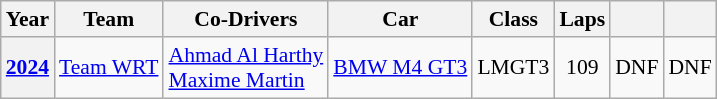<table class="wikitable" style="text-align:center; font-size:90%">
<tr>
<th>Year</th>
<th>Team</th>
<th>Co-Drivers</th>
<th>Car</th>
<th>Class</th>
<th>Laps</th>
<th></th>
<th></th>
</tr>
<tr>
<th><a href='#'>2024</a></th>
<td align="left"> <a href='#'>Team WRT</a></td>
<td align="left"> <a href='#'>Ahmad Al Harthy</a><br> <a href='#'>Maxime Martin</a></td>
<td align="left"><a href='#'>BMW M4 GT3</a></td>
<td>LMGT3</td>
<td>109</td>
<td>DNF</td>
<td>DNF</td>
</tr>
</table>
